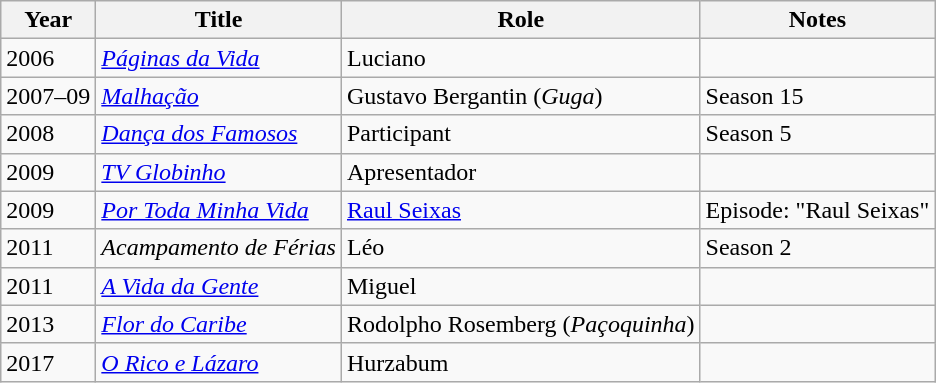<table class="wikitable">
<tr>
<th>Year</th>
<th>Title</th>
<th>Role</th>
<th>Notes</th>
</tr>
<tr>
<td>2006</td>
<td><em><a href='#'>Páginas da Vida</a></em></td>
<td>Luciano</td>
<td></td>
</tr>
<tr>
<td>2007–09</td>
<td><em><a href='#'>Malhação</a></em></td>
<td>Gustavo Bergantin (<em>Guga</em>)</td>
<td>Season 15</td>
</tr>
<tr>
<td>2008</td>
<td><em><a href='#'>Dança dos Famosos</a></em></td>
<td>Participant</td>
<td>Season 5</td>
</tr>
<tr>
<td>2009</td>
<td><em><a href='#'>TV Globinho</a></em></td>
<td>Apresentador</td>
<td></td>
</tr>
<tr>
<td>2009</td>
<td><em><a href='#'>Por Toda Minha Vida</a></em></td>
<td><a href='#'>Raul Seixas</a></td>
<td>Episode: "Raul Seixas"</td>
</tr>
<tr>
<td>2011</td>
<td><em>Acampamento de Férias</em></td>
<td>Léo</td>
<td>Season 2</td>
</tr>
<tr>
<td>2011</td>
<td><em><a href='#'>A Vida da Gente</a></em></td>
<td>Miguel</td>
<td></td>
</tr>
<tr>
<td>2013</td>
<td><em><a href='#'>Flor do Caribe</a></em></td>
<td>Rodolpho Rosemberg (<em>Paçoquinha</em>)</td>
<td></td>
</tr>
<tr>
<td>2017</td>
<td><em><a href='#'>O Rico e Lázaro</a></em></td>
<td>Hurzabum</td>
<td></td>
</tr>
</table>
